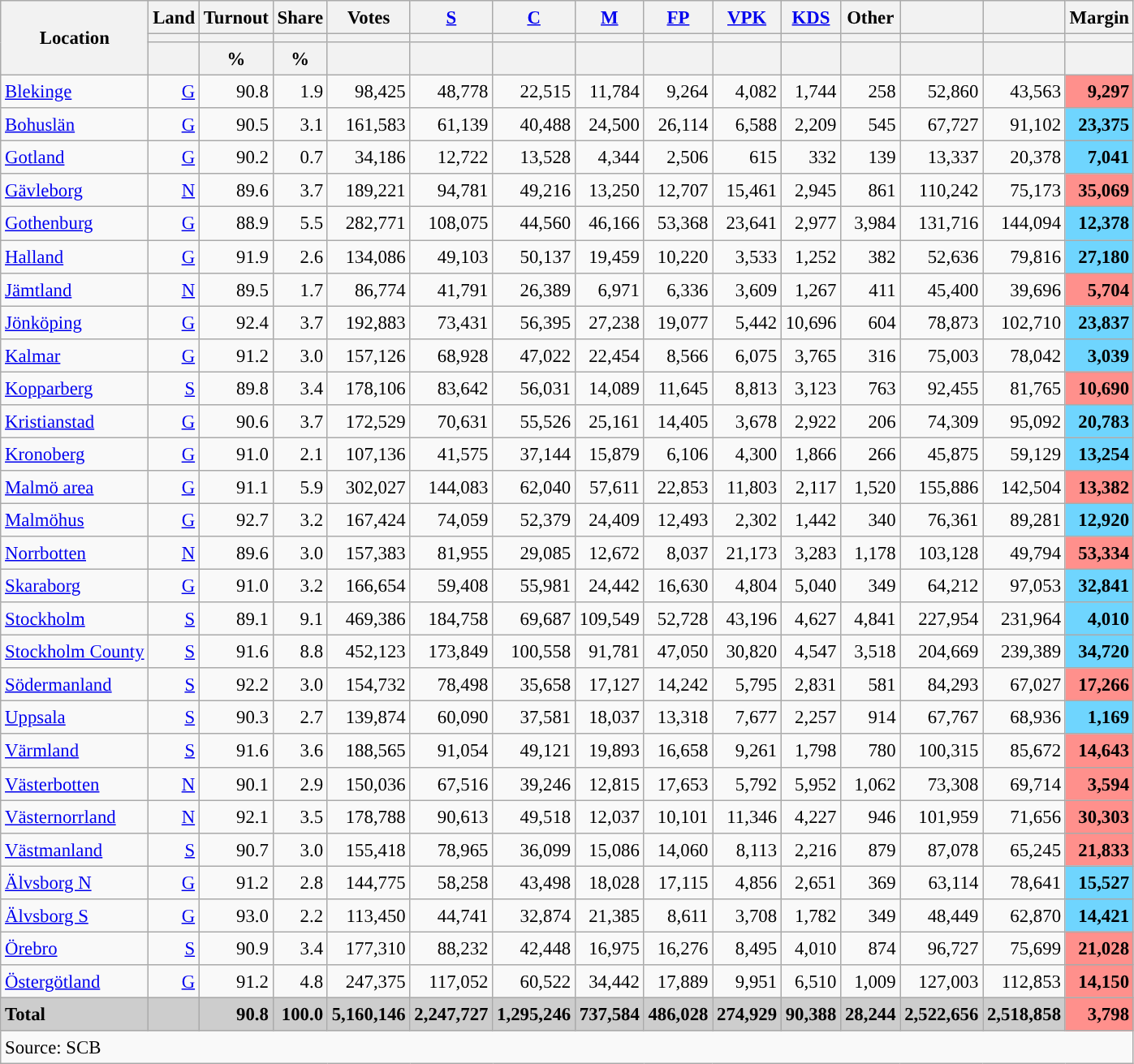<table class="wikitable sortable" style="text-align:right; font-size:95%; line-height:20px;">
<tr>
<th rowspan="3">Location</th>
<th>Land</th>
<th>Turnout</th>
<th>Share</th>
<th>Votes</th>
<th width="30px" class="unsortable"><a href='#'>S</a></th>
<th width="30px" class="unsortable"><a href='#'>C</a></th>
<th width="30px" class="unsortable"><a href='#'>M</a></th>
<th width="30px" class="unsortable"><a href='#'>FP</a></th>
<th width="30px" class="unsortable"><a href='#'>VPK</a></th>
<th width="30px" class="unsortable"><a href='#'>KDS</a></th>
<th width="30px" class="unsortable">Other</th>
<th></th>
<th></th>
<th>Margin</th>
</tr>
<tr>
<th></th>
<th></th>
<th></th>
<th></th>
<th style="background:"></th>
<th style="background:"></th>
<th style="background:"></th>
<th style="background:"></th>
<th style="background:"></th>
<th style="background:"></th>
<th style="background:"></th>
<th style="background:"></th>
<th style="background:"></th>
<th></th>
</tr>
<tr>
<th></th>
<th data-sort-type="number">%</th>
<th data-sort-type="number">%</th>
<th></th>
<th></th>
<th></th>
<th></th>
<th></th>
<th></th>
<th></th>
<th></th>
<th></th>
<th></th>
<th></th>
</tr>
<tr>
<td align=left><a href='#'>Blekinge</a></td>
<td><a href='#'>G</a></td>
<td>90.8</td>
<td>1.9</td>
<td>98,425</td>
<td>48,778</td>
<td>22,515</td>
<td>11,784</td>
<td>9,264</td>
<td>4,082</td>
<td>1,744</td>
<td>258</td>
<td>52,860</td>
<td>43,563</td>
<td bgcolor=#ff908c><strong>9,297</strong></td>
</tr>
<tr>
<td align=left><a href='#'>Bohuslän</a></td>
<td><a href='#'>G</a></td>
<td>90.5</td>
<td>3.1</td>
<td>161,583</td>
<td>61,139</td>
<td>40,488</td>
<td>24,500</td>
<td>26,114</td>
<td>6,588</td>
<td>2,209</td>
<td>545</td>
<td>67,727</td>
<td>91,102</td>
<td bgcolor=#6fd5fe><strong>23,375</strong></td>
</tr>
<tr>
<td align=left><a href='#'>Gotland</a></td>
<td><a href='#'>G</a></td>
<td>90.2</td>
<td>0.7</td>
<td>34,186</td>
<td>12,722</td>
<td>13,528</td>
<td>4,344</td>
<td>2,506</td>
<td>615</td>
<td>332</td>
<td>139</td>
<td>13,337</td>
<td>20,378</td>
<td bgcolor=#6fd5fe><strong>7,041</strong></td>
</tr>
<tr>
<td align=left><a href='#'>Gävleborg</a></td>
<td><a href='#'>N</a></td>
<td>89.6</td>
<td>3.7</td>
<td>189,221</td>
<td>94,781</td>
<td>49,216</td>
<td>13,250</td>
<td>12,707</td>
<td>15,461</td>
<td>2,945</td>
<td>861</td>
<td>110,242</td>
<td>75,173</td>
<td bgcolor=#ff908c><strong>35,069</strong></td>
</tr>
<tr>
<td align=left><a href='#'>Gothenburg</a></td>
<td><a href='#'>G</a></td>
<td>88.9</td>
<td>5.5</td>
<td>282,771</td>
<td>108,075</td>
<td>44,560</td>
<td>46,166</td>
<td>53,368</td>
<td>23,641</td>
<td>2,977</td>
<td>3,984</td>
<td>131,716</td>
<td>144,094</td>
<td bgcolor=#6fd5fe><strong>12,378</strong></td>
</tr>
<tr>
<td align=left><a href='#'>Halland</a></td>
<td><a href='#'>G</a></td>
<td>91.9</td>
<td>2.6</td>
<td>134,086</td>
<td>49,103</td>
<td>50,137</td>
<td>19,459</td>
<td>10,220</td>
<td>3,533</td>
<td>1,252</td>
<td>382</td>
<td>52,636</td>
<td>79,816</td>
<td bgcolor=#6fd5fe><strong>27,180</strong></td>
</tr>
<tr>
<td align=left><a href='#'>Jämtland</a></td>
<td><a href='#'>N</a></td>
<td>89.5</td>
<td>1.7</td>
<td>86,774</td>
<td>41,791</td>
<td>26,389</td>
<td>6,971</td>
<td>6,336</td>
<td>3,609</td>
<td>1,267</td>
<td>411</td>
<td>45,400</td>
<td>39,696</td>
<td bgcolor=#ff908c><strong>5,704</strong></td>
</tr>
<tr>
<td align=left><a href='#'>Jönköping</a></td>
<td><a href='#'>G</a></td>
<td>92.4</td>
<td>3.7</td>
<td>192,883</td>
<td>73,431</td>
<td>56,395</td>
<td>27,238</td>
<td>19,077</td>
<td>5,442</td>
<td>10,696</td>
<td>604</td>
<td>78,873</td>
<td>102,710</td>
<td bgcolor=#6fd5fe><strong>23,837</strong></td>
</tr>
<tr>
<td align=left><a href='#'>Kalmar</a></td>
<td><a href='#'>G</a></td>
<td>91.2</td>
<td>3.0</td>
<td>157,126</td>
<td>68,928</td>
<td>47,022</td>
<td>22,454</td>
<td>8,566</td>
<td>6,075</td>
<td>3,765</td>
<td>316</td>
<td>75,003</td>
<td>78,042</td>
<td bgcolor=#6fd5fe><strong>3,039</strong></td>
</tr>
<tr>
<td align=left><a href='#'>Kopparberg</a></td>
<td><a href='#'>S</a></td>
<td>89.8</td>
<td>3.4</td>
<td>178,106</td>
<td>83,642</td>
<td>56,031</td>
<td>14,089</td>
<td>11,645</td>
<td>8,813</td>
<td>3,123</td>
<td>763</td>
<td>92,455</td>
<td>81,765</td>
<td bgcolor=#ff908c><strong>10,690</strong></td>
</tr>
<tr>
<td align=left><a href='#'>Kristianstad</a></td>
<td><a href='#'>G</a></td>
<td>90.6</td>
<td>3.7</td>
<td>172,529</td>
<td>70,631</td>
<td>55,526</td>
<td>25,161</td>
<td>14,405</td>
<td>3,678</td>
<td>2,922</td>
<td>206</td>
<td>74,309</td>
<td>95,092</td>
<td bgcolor=#6fd5fe><strong>20,783</strong></td>
</tr>
<tr>
<td align=left><a href='#'>Kronoberg</a></td>
<td><a href='#'>G</a></td>
<td>91.0</td>
<td>2.1</td>
<td>107,136</td>
<td>41,575</td>
<td>37,144</td>
<td>15,879</td>
<td>6,106</td>
<td>4,300</td>
<td>1,866</td>
<td>266</td>
<td>45,875</td>
<td>59,129</td>
<td bgcolor=#6fd5fe><strong>13,254</strong></td>
</tr>
<tr>
<td align=left><a href='#'>Malmö area</a></td>
<td><a href='#'>G</a></td>
<td>91.1</td>
<td>5.9</td>
<td>302,027</td>
<td>144,083</td>
<td>62,040</td>
<td>57,611</td>
<td>22,853</td>
<td>11,803</td>
<td>2,117</td>
<td>1,520</td>
<td>155,886</td>
<td>142,504</td>
<td bgcolor=#ff908c><strong>13,382</strong></td>
</tr>
<tr>
<td align=left><a href='#'>Malmöhus</a></td>
<td><a href='#'>G</a></td>
<td>92.7</td>
<td>3.2</td>
<td>167,424</td>
<td>74,059</td>
<td>52,379</td>
<td>24,409</td>
<td>12,493</td>
<td>2,302</td>
<td>1,442</td>
<td>340</td>
<td>76,361</td>
<td>89,281</td>
<td bgcolor=#6fd5fe><strong>12,920</strong></td>
</tr>
<tr>
<td align=left><a href='#'>Norrbotten</a></td>
<td><a href='#'>N</a></td>
<td>89.6</td>
<td>3.0</td>
<td>157,383</td>
<td>81,955</td>
<td>29,085</td>
<td>12,672</td>
<td>8,037</td>
<td>21,173</td>
<td>3,283</td>
<td>1,178</td>
<td>103,128</td>
<td>49,794</td>
<td bgcolor=#ff908c><strong>53,334</strong></td>
</tr>
<tr>
<td align=left><a href='#'>Skaraborg</a></td>
<td><a href='#'>G</a></td>
<td>91.0</td>
<td>3.2</td>
<td>166,654</td>
<td>59,408</td>
<td>55,981</td>
<td>24,442</td>
<td>16,630</td>
<td>4,804</td>
<td>5,040</td>
<td>349</td>
<td>64,212</td>
<td>97,053</td>
<td bgcolor=#6fd5fe><strong>32,841</strong></td>
</tr>
<tr>
<td align=left><a href='#'>Stockholm</a></td>
<td><a href='#'>S</a></td>
<td>89.1</td>
<td>9.1</td>
<td>469,386</td>
<td>184,758</td>
<td>69,687</td>
<td>109,549</td>
<td>52,728</td>
<td>43,196</td>
<td>4,627</td>
<td>4,841</td>
<td>227,954</td>
<td>231,964</td>
<td bgcolor=#6fd5fe><strong>4,010</strong></td>
</tr>
<tr>
<td align=left><a href='#'>Stockholm County</a></td>
<td><a href='#'>S</a></td>
<td>91.6</td>
<td>8.8</td>
<td>452,123</td>
<td>173,849</td>
<td>100,558</td>
<td>91,781</td>
<td>47,050</td>
<td>30,820</td>
<td>4,547</td>
<td>3,518</td>
<td>204,669</td>
<td>239,389</td>
<td bgcolor=#6fd5fe><strong>34,720</strong></td>
</tr>
<tr>
<td align=left><a href='#'>Södermanland</a></td>
<td><a href='#'>S</a></td>
<td>92.2</td>
<td>3.0</td>
<td>154,732</td>
<td>78,498</td>
<td>35,658</td>
<td>17,127</td>
<td>14,242</td>
<td>5,795</td>
<td>2,831</td>
<td>581</td>
<td>84,293</td>
<td>67,027</td>
<td bgcolor=#ff908c><strong>17,266</strong></td>
</tr>
<tr>
<td align=left><a href='#'>Uppsala</a></td>
<td><a href='#'>S</a></td>
<td>90.3</td>
<td>2.7</td>
<td>139,874</td>
<td>60,090</td>
<td>37,581</td>
<td>18,037</td>
<td>13,318</td>
<td>7,677</td>
<td>2,257</td>
<td>914</td>
<td>67,767</td>
<td>68,936</td>
<td bgcolor=#6fd5fe><strong>1,169</strong></td>
</tr>
<tr>
<td align=left><a href='#'>Värmland</a></td>
<td><a href='#'>S</a></td>
<td>91.6</td>
<td>3.6</td>
<td>188,565</td>
<td>91,054</td>
<td>49,121</td>
<td>19,893</td>
<td>16,658</td>
<td>9,261</td>
<td>1,798</td>
<td>780</td>
<td>100,315</td>
<td>85,672</td>
<td bgcolor=#ff908c><strong>14,643</strong></td>
</tr>
<tr>
<td align=left><a href='#'>Västerbotten</a></td>
<td><a href='#'>N</a></td>
<td>90.1</td>
<td>2.9</td>
<td>150,036</td>
<td>67,516</td>
<td>39,246</td>
<td>12,815</td>
<td>17,653</td>
<td>5,792</td>
<td>5,952</td>
<td>1,062</td>
<td>73,308</td>
<td>69,714</td>
<td bgcolor=#ff908c><strong>3,594</strong></td>
</tr>
<tr>
<td align=left><a href='#'>Västernorrland</a></td>
<td><a href='#'>N</a></td>
<td>92.1</td>
<td>3.5</td>
<td>178,788</td>
<td>90,613</td>
<td>49,518</td>
<td>12,037</td>
<td>10,101</td>
<td>11,346</td>
<td>4,227</td>
<td>946</td>
<td>101,959</td>
<td>71,656</td>
<td bgcolor=#ff908c><strong>30,303</strong></td>
</tr>
<tr>
<td align=left><a href='#'>Västmanland</a></td>
<td><a href='#'>S</a></td>
<td>90.7</td>
<td>3.0</td>
<td>155,418</td>
<td>78,965</td>
<td>36,099</td>
<td>15,086</td>
<td>14,060</td>
<td>8,113</td>
<td>2,216</td>
<td>879</td>
<td>87,078</td>
<td>65,245</td>
<td bgcolor=#ff908c><strong>21,833</strong></td>
</tr>
<tr>
<td align=left><a href='#'>Älvsborg N</a></td>
<td><a href='#'>G</a></td>
<td>91.2</td>
<td>2.8</td>
<td>144,775</td>
<td>58,258</td>
<td>43,498</td>
<td>18,028</td>
<td>17,115</td>
<td>4,856</td>
<td>2,651</td>
<td>369</td>
<td>63,114</td>
<td>78,641</td>
<td bgcolor=#6fd5fe><strong>15,527</strong></td>
</tr>
<tr>
<td align=left><a href='#'>Älvsborg S</a></td>
<td><a href='#'>G</a></td>
<td>93.0</td>
<td>2.2</td>
<td>113,450</td>
<td>44,741</td>
<td>32,874</td>
<td>21,385</td>
<td>8,611</td>
<td>3,708</td>
<td>1,782</td>
<td>349</td>
<td>48,449</td>
<td>62,870</td>
<td bgcolor=#6fd5fe><strong>14,421</strong></td>
</tr>
<tr>
<td align=left><a href='#'>Örebro</a></td>
<td><a href='#'>S</a></td>
<td>90.9</td>
<td>3.4</td>
<td>177,310</td>
<td>88,232</td>
<td>42,448</td>
<td>16,975</td>
<td>16,276</td>
<td>8,495</td>
<td>4,010</td>
<td>874</td>
<td>96,727</td>
<td>75,699</td>
<td bgcolor=#ff908c><strong>21,028</strong></td>
</tr>
<tr>
<td align=left><a href='#'>Östergötland</a></td>
<td><a href='#'>G</a></td>
<td>91.2</td>
<td>4.8</td>
<td>247,375</td>
<td>117,052</td>
<td>60,522</td>
<td>34,442</td>
<td>17,889</td>
<td>9,951</td>
<td>6,510</td>
<td>1,009</td>
<td>127,003</td>
<td>112,853</td>
<td bgcolor=#ff908c><strong>14,150</strong></td>
</tr>
<tr style="background:#CDCDCD;">
<td align=left><strong>Total</strong></td>
<td></td>
<td><strong>90.8</strong></td>
<td><strong>100.0</strong></td>
<td><strong>5,160,146</strong></td>
<td><strong>2,247,727</strong></td>
<td><strong>1,295,246</strong></td>
<td><strong>737,584</strong></td>
<td><strong>486,028</strong></td>
<td><strong>274,929</strong></td>
<td><strong>90,388</strong></td>
<td><strong>28,244</strong></td>
<td><strong>2,522,656</strong></td>
<td><strong>2,518,858</strong></td>
<td bgcolor=#ff908c><strong>3,798</strong></td>
</tr>
<tr>
<td align=left colspan=15>Source: SCB </td>
</tr>
</table>
